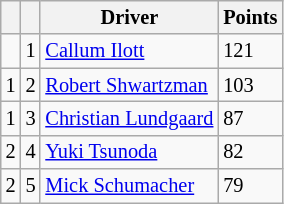<table class="wikitable" style="font-size: 85%;">
<tr>
<th></th>
<th></th>
<th>Driver</th>
<th>Points</th>
</tr>
<tr>
<td align="left"></td>
<td align="center">1</td>
<td> <a href='#'>Callum Ilott</a></td>
<td>121</td>
</tr>
<tr>
<td align="left"> 1</td>
<td align="center">2</td>
<td> <a href='#'>Robert Shwartzman</a></td>
<td>103</td>
</tr>
<tr>
<td align="left"> 1</td>
<td align="center">3</td>
<td> <a href='#'>Christian Lundgaard</a></td>
<td>87</td>
</tr>
<tr>
<td align="left"> 2</td>
<td align="center">4</td>
<td> <a href='#'>Yuki Tsunoda</a></td>
<td>82</td>
</tr>
<tr>
<td align="left"> 2</td>
<td align="center">5</td>
<td> <a href='#'>Mick Schumacher</a></td>
<td>79</td>
</tr>
</table>
